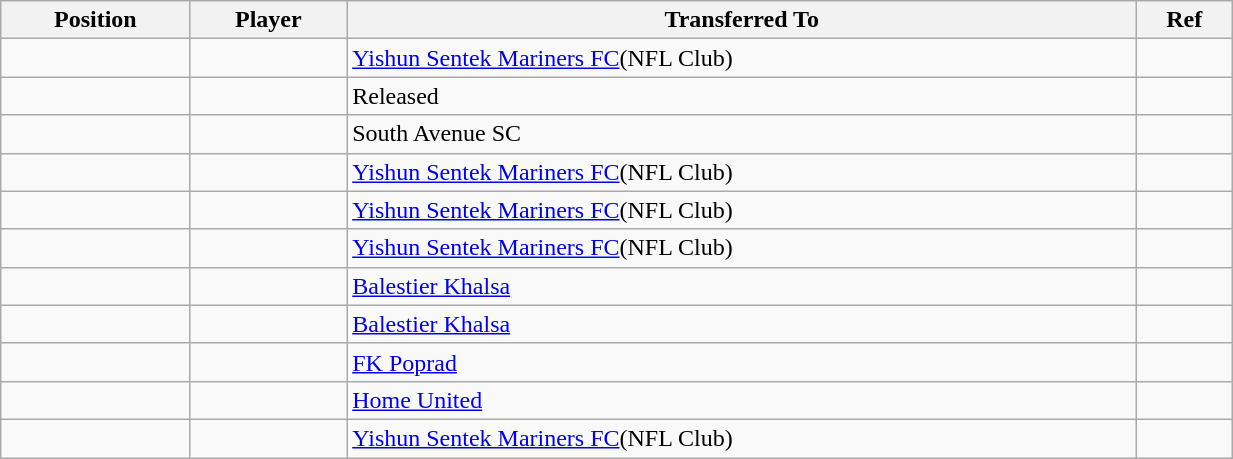<table class="wikitable sortable" style="width:65%; text-align:center; text-align:left;">
<tr>
<th><strong>Position</strong></th>
<th><strong>Player</strong></th>
<th><strong>Transferred To</strong></th>
<th><strong>Ref</strong></th>
</tr>
<tr>
<td></td>
<td></td>
<td><a href='#'>Yishun Sentek Mariners FC</a>(NFL Club)</td>
<td></td>
</tr>
<tr>
<td></td>
<td></td>
<td>Released</td>
<td></td>
</tr>
<tr>
<td></td>
<td></td>
<td> South Avenue SC</td>
<td></td>
</tr>
<tr>
<td></td>
<td></td>
<td><a href='#'>Yishun Sentek Mariners FC</a>(NFL Club)</td>
<td></td>
</tr>
<tr>
<td></td>
<td></td>
<td><a href='#'>Yishun Sentek Mariners FC</a>(NFL Club)</td>
<td></td>
</tr>
<tr>
<td></td>
<td></td>
<td><a href='#'>Yishun Sentek Mariners FC</a>(NFL Club)</td>
<td></td>
</tr>
<tr>
<td></td>
<td></td>
<td> <a href='#'>Balestier Khalsa</a></td>
<td></td>
</tr>
<tr>
<td></td>
<td></td>
<td> <a href='#'>Balestier Khalsa</a></td>
<td></td>
</tr>
<tr>
<td></td>
<td></td>
<td> <a href='#'>FK Poprad</a></td>
<td></td>
</tr>
<tr>
<td></td>
<td></td>
<td> <a href='#'>Home United</a></td>
<td></td>
</tr>
<tr>
<td></td>
<td></td>
<td><a href='#'>Yishun Sentek Mariners FC</a>(NFL Club)</td>
<td></td>
</tr>
</table>
